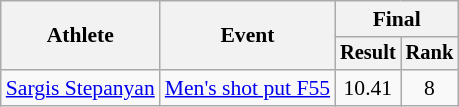<table class="wikitable" style="font-size:90%">
<tr>
<th rowspan="2">Athlete</th>
<th rowspan="2">Event</th>
<th colspan="2">Final</th>
</tr>
<tr style="font-size:95%">
<th>Result</th>
<th>Rank</th>
</tr>
<tr align=center>
<td align=left><a href='#'>Sargis Stepanyan</a></td>
<td align=left><a href='#'>Men's shot put F55</a></td>
<td>10.41</td>
<td>8</td>
</tr>
</table>
